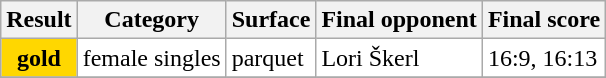<table class=wikitable>
<tr>
<th>Result</th>
<th>Category</th>
<th>Surface</th>
<th>Final opponent</th>
<th>Final score</th>
</tr>
<tr bgcolor=white>
<th style="background:gold;"><strong>gold</strong></th>
<td>female singles</td>
<td>parquet</td>
<td> Lori Škerl</td>
<td>16:9, 16:13</td>
</tr>
<tr bgcolor=moccasin>
</tr>
</table>
